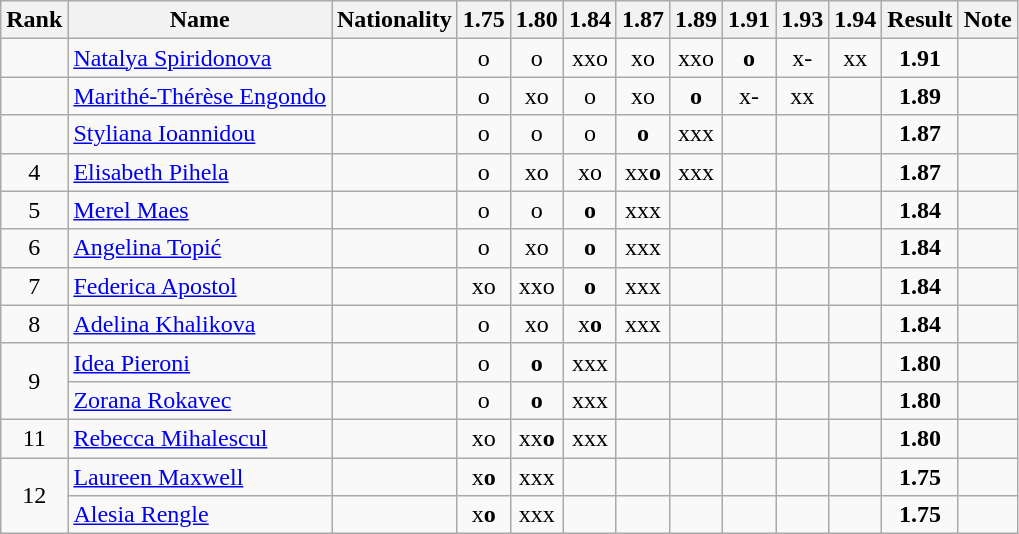<table class="wikitable sortable" style="text-align:center">
<tr>
<th>Rank</th>
<th>Name</th>
<th>Nationality</th>
<th>1.75</th>
<th>1.80</th>
<th>1.84</th>
<th>1.87</th>
<th>1.89</th>
<th>1.91</th>
<th>1.93</th>
<th>1.94</th>
<th>Result</th>
<th>Note</th>
</tr>
<tr>
<td></td>
<td align=left><a href='#'>Natalya Spiridonova</a></td>
<td align=left></td>
<td>o</td>
<td>o</td>
<td>xxo</td>
<td>xo</td>
<td>xxo</td>
<td><strong>o</strong></td>
<td>x-</td>
<td>xx</td>
<td><strong>1.91</strong></td>
<td></td>
</tr>
<tr>
<td></td>
<td align=left><a href='#'>Marithé-Thérèse Engondo</a></td>
<td align="left"></td>
<td>o</td>
<td>xo</td>
<td>o</td>
<td>xo</td>
<td><strong>o</strong></td>
<td>x-</td>
<td>xx</td>
<td></td>
<td><strong>1.89</strong></td>
<td></td>
</tr>
<tr>
<td></td>
<td align=left><a href='#'>Styliana Ioannidou</a></td>
<td align=left></td>
<td>o</td>
<td>o</td>
<td>o</td>
<td><strong>o</strong></td>
<td>xxx</td>
<td></td>
<td></td>
<td></td>
<td><strong>1.87</strong></td>
<td></td>
</tr>
<tr>
<td>4</td>
<td align=left><a href='#'>Elisabeth Pihela</a></td>
<td align=left></td>
<td>o</td>
<td>xo</td>
<td>xo</td>
<td>xx<strong>o</strong></td>
<td>xxx</td>
<td></td>
<td></td>
<td></td>
<td><strong>1.87</strong></td>
<td></td>
</tr>
<tr>
<td>5</td>
<td align=left><a href='#'>Merel Maes</a></td>
<td align=left></td>
<td>o</td>
<td>o</td>
<td><strong>o</strong></td>
<td>xxx</td>
<td></td>
<td></td>
<td></td>
<td></td>
<td><strong>1.84</strong></td>
<td></td>
</tr>
<tr>
<td>6</td>
<td align=left><a href='#'>Angelina Topić</a></td>
<td align=left></td>
<td>o</td>
<td>xo</td>
<td><strong>o</strong></td>
<td>xxx</td>
<td></td>
<td></td>
<td></td>
<td></td>
<td><strong>1.84</strong></td>
<td></td>
</tr>
<tr>
<td>7</td>
<td align=left><a href='#'>Federica Apostol</a></td>
<td align=left></td>
<td>xo</td>
<td>xxo</td>
<td><strong>o</strong></td>
<td>xxx</td>
<td></td>
<td></td>
<td></td>
<td></td>
<td><strong>1.84</strong></td>
<td></td>
</tr>
<tr>
<td>8</td>
<td align=left><a href='#'>Adelina Khalikova</a></td>
<td align=left></td>
<td>o</td>
<td>xo</td>
<td>x<strong>o</strong></td>
<td>xxx</td>
<td></td>
<td></td>
<td></td>
<td></td>
<td><strong>1.84</strong></td>
<td></td>
</tr>
<tr>
<td rowspan=2>9</td>
<td align=left><a href='#'>Idea Pieroni</a></td>
<td align=left></td>
<td>o</td>
<td><strong>o</strong></td>
<td>xxx</td>
<td></td>
<td></td>
<td></td>
<td></td>
<td></td>
<td><strong>1.80</strong></td>
<td></td>
</tr>
<tr>
<td align="left"><a href='#'>Zorana Rokavec</a></td>
<td align=left></td>
<td>o</td>
<td><strong>o</strong></td>
<td>xxx</td>
<td></td>
<td></td>
<td></td>
<td></td>
<td></td>
<td><strong>1.80</strong></td>
<td></td>
</tr>
<tr>
<td>11</td>
<td align=left><a href='#'>Rebecca Mihalescul</a></td>
<td align=left></td>
<td>xo</td>
<td>xx<strong>o</strong></td>
<td>xxx</td>
<td></td>
<td></td>
<td></td>
<td></td>
<td></td>
<td><strong>1.80</strong></td>
<td></td>
</tr>
<tr>
<td rowspan=2>12</td>
<td align=left><a href='#'>Laureen Maxwell</a></td>
<td align=left></td>
<td>x<strong>o</strong></td>
<td>xxx</td>
<td></td>
<td></td>
<td></td>
<td></td>
<td></td>
<td></td>
<td><strong>1.75</strong></td>
<td></td>
</tr>
<tr>
<td align=left><a href='#'>Alesia Rengle</a></td>
<td align=left></td>
<td>x<strong>o</strong></td>
<td>xxx</td>
<td></td>
<td></td>
<td></td>
<td></td>
<td></td>
<td></td>
<td><strong>1.75</strong></td>
<td></td>
</tr>
</table>
